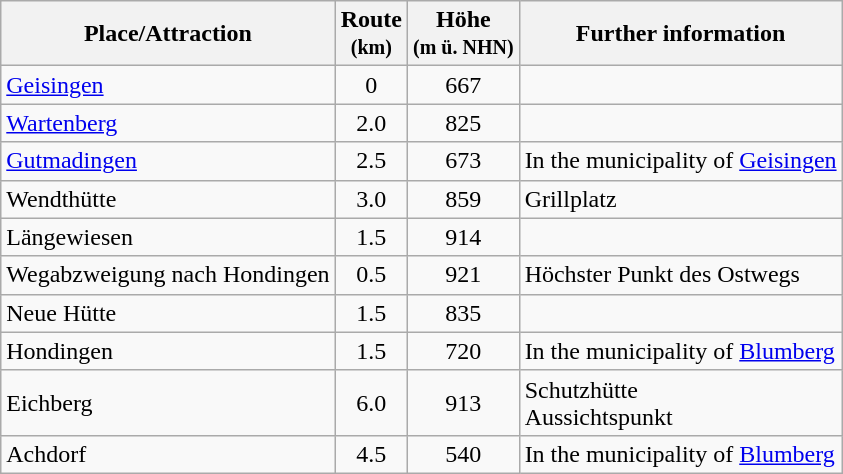<table class="wikitable toptextcells">
<tr class="hintergrundfarbe5">
<th>Place/Attraction</th>
<th>Route<br><small>(km)</small></th>
<th>Höhe<br><small>(m ü. NHN)</small></th>
<th class="unsortable">Further information</th>
</tr>
<tr>
<td><a href='#'>Geisingen</a></td>
<td style="text-align:center">0</td>
<td style="text-align:center">667</td>
<td></td>
</tr>
<tr>
<td><a href='#'>Wartenberg</a></td>
<td style="text-align:center">2.0</td>
<td style="text-align:center">825</td>
<td></td>
</tr>
<tr>
<td><a href='#'>Gutmadingen</a></td>
<td style="text-align:center">2.5</td>
<td style="text-align:center">673</td>
<td>In the municipality of <a href='#'>Geisingen</a></td>
</tr>
<tr>
<td>Wendthütte</td>
<td style="text-align:center">3.0</td>
<td style="text-align:center">859</td>
<td>Grillplatz</td>
</tr>
<tr>
<td>Längewiesen</td>
<td style="text-align:center">1.5</td>
<td style="text-align:center">914</td>
<td></td>
</tr>
<tr>
<td>Wegabzweigung nach Hondingen</td>
<td style="text-align:center">0.5</td>
<td style="text-align:center">921</td>
<td>Höchster Punkt des Ostwegs</td>
</tr>
<tr>
<td>Neue Hütte</td>
<td style="text-align:center">1.5</td>
<td style="text-align:center">835</td>
<td></td>
</tr>
<tr>
<td>Hondingen</td>
<td style="text-align:center">1.5</td>
<td style="text-align:center">720</td>
<td>In the municipality of <a href='#'>Blumberg</a></td>
</tr>
<tr>
<td>Eichberg</td>
<td style="text-align:center">6.0</td>
<td style="text-align:center">913</td>
<td>Schutzhütte<br>Aussichtspunkt</td>
</tr>
<tr>
<td>Achdorf</td>
<td style="text-align:center">4.5</td>
<td style="text-align:center">540</td>
<td>In the municipality of <a href='#'>Blumberg</a></td>
</tr>
</table>
